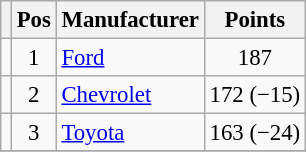<table class="wikitable" style="font-size: 95%">
<tr>
<th></th>
<th>Pos</th>
<th>Manufacturer</th>
<th>Points</th>
</tr>
<tr>
<td align="left"></td>
<td style="text-align:center;">1</td>
<td><a href='#'>Ford</a></td>
<td style="text-align:center;">187</td>
</tr>
<tr>
<td align="left"></td>
<td style="text-align:center;">2</td>
<td><a href='#'>Chevrolet</a></td>
<td style="text-align:center;">172 (−15)</td>
</tr>
<tr>
<td align="left"></td>
<td style="text-align:center;">3</td>
<td><a href='#'>Toyota</a></td>
<td style="text-align:center;">163 (−24)</td>
</tr>
<tr class="sortbottom">
</tr>
</table>
